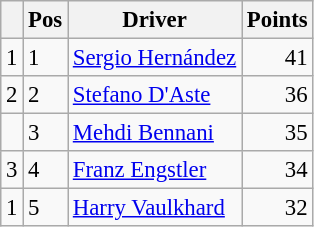<table class="wikitable" style="font-size: 95%;">
<tr>
<th></th>
<th>Pos</th>
<th>Driver</th>
<th>Points</th>
</tr>
<tr>
<td align="left"> 1</td>
<td>1</td>
<td> <a href='#'>Sergio Hernández</a></td>
<td align="right">41</td>
</tr>
<tr>
<td align="left"> 2</td>
<td>2</td>
<td> <a href='#'>Stefano D'Aste</a></td>
<td align="right">36</td>
</tr>
<tr>
<td align="left"></td>
<td>3</td>
<td> <a href='#'>Mehdi Bennani</a></td>
<td align="right">35</td>
</tr>
<tr>
<td align="left"> 3</td>
<td>4</td>
<td> <a href='#'>Franz Engstler</a></td>
<td align="right">34</td>
</tr>
<tr>
<td align="left"> 1</td>
<td>5</td>
<td> <a href='#'>Harry Vaulkhard</a></td>
<td align="right">32</td>
</tr>
</table>
